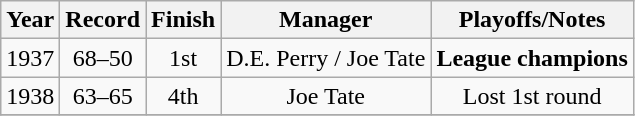<table class="wikitable" style="text-align:center">
<tr>
<th>Year</th>
<th>Record</th>
<th>Finish</th>
<th>Manager</th>
<th>Playoffs/Notes</th>
</tr>
<tr>
<td>1937</td>
<td>68–50</td>
<td>1st</td>
<td>D.E. Perry / Joe Tate</td>
<td><strong>League champions</strong></td>
</tr>
<tr>
<td>1938</td>
<td>63–65</td>
<td>4th</td>
<td>Joe Tate</td>
<td>Lost 1st round</td>
</tr>
<tr>
</tr>
</table>
